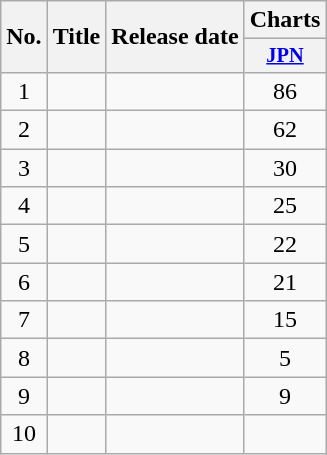<table class="wikitable">
<tr>
<th rowspan="2">No.</th>
<th rowspan="2">Title</th>
<th rowspan="2">Release date</th>
<th>Charts</th>
</tr>
<tr style="width:3em;font-size:85%;">
<th><a href='#'>JPN</a><br></th>
</tr>
<tr>
<td align="center">1</td>
<td></td>
<td></td>
<td align="center">86</td>
</tr>
<tr>
<td align="center">2</td>
<td></td>
<td></td>
<td align="center">62</td>
</tr>
<tr>
<td align="center">3</td>
<td></td>
<td></td>
<td align="center">30</td>
</tr>
<tr>
<td align="center">4</td>
<td></td>
<td></td>
<td align="center">25</td>
</tr>
<tr>
<td align="center">5</td>
<td></td>
<td></td>
<td align="center">22</td>
</tr>
<tr>
<td align="center">6</td>
<td></td>
<td></td>
<td align="center">21</td>
</tr>
<tr>
<td align="center">7</td>
<td></td>
<td></td>
<td align="center">15</td>
</tr>
<tr>
<td align="center">8</td>
<td></td>
<td></td>
<td align="center">5</td>
</tr>
<tr>
<td align="center">9</td>
<td></td>
<td></td>
<td align="center">9</td>
</tr>
<tr>
<td align="center">10</td>
<td></td>
<td></td>
</tr>
</table>
